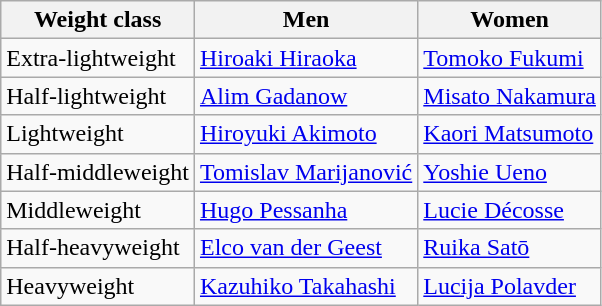<table class="wikitable">
<tr>
<th>Weight class</th>
<th>Men</th>
<th>Women</th>
</tr>
<tr>
<td>Extra-lightweight</td>
<td><a href='#'>Hiroaki Hiraoka</a></td>
<td><a href='#'>Tomoko Fukumi</a></td>
</tr>
<tr>
<td>Half-lightweight</td>
<td><a href='#'>Alim Gadanow</a></td>
<td><a href='#'>Misato Nakamura</a></td>
</tr>
<tr>
<td>Lightweight</td>
<td><a href='#'>Hiroyuki Akimoto</a></td>
<td><a href='#'>Kaori Matsumoto</a></td>
</tr>
<tr>
<td>Half-middleweight</td>
<td><a href='#'>Tomislav Marijanović</a></td>
<td><a href='#'>Yoshie Ueno</a></td>
</tr>
<tr>
<td>Middleweight</td>
<td><a href='#'>Hugo Pessanha</a></td>
<td><a href='#'>Lucie Décosse</a></td>
</tr>
<tr>
<td>Half-heavyweight</td>
<td><a href='#'>Elco van der Geest</a></td>
<td><a href='#'>Ruika Satō</a></td>
</tr>
<tr>
<td>Heavyweight</td>
<td><a href='#'>Kazuhiko Takahashi</a></td>
<td><a href='#'>Lucija Polavder</a></td>
</tr>
</table>
